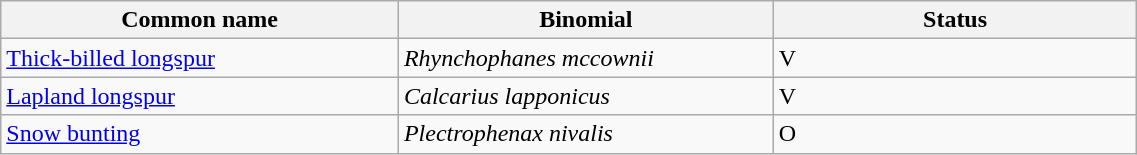<table width=60% class="wikitable">
<tr>
<th width=35%>Common name</th>
<th width=33%>Binomial</th>
<th width=32%>Status</th>
</tr>
<tr>
<td><a href='#'>Thick-billed longspur</a></td>
<td><em>Rhynchophanes mccownii</em></td>
<td>V</td>
</tr>
<tr>
<td><a href='#'>Lapland longspur</a></td>
<td><em>Calcarius lapponicus</em></td>
<td>V</td>
</tr>
<tr>
<td><a href='#'>Snow bunting</a></td>
<td><em>Plectrophenax nivalis</em></td>
<td>O</td>
</tr>
</table>
